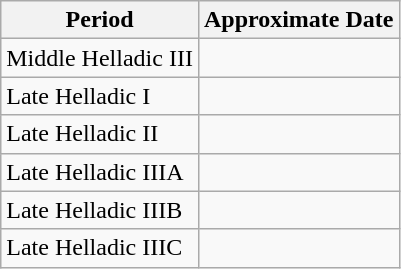<table class="wikitable floatright">
<tr>
<th>Period</th>
<th>Approximate Date</th>
</tr>
<tr>
<td>Middle Helladic III</td>
<td></td>
</tr>
<tr>
<td>Late Helladic I</td>
<td></td>
</tr>
<tr>
<td>Late Helladic II</td>
<td></td>
</tr>
<tr>
<td>Late Helladic IIIA</td>
<td></td>
</tr>
<tr>
<td>Late Helladic IIIB</td>
<td></td>
</tr>
<tr>
<td>Late Helladic IIIC</td>
<td></td>
</tr>
</table>
